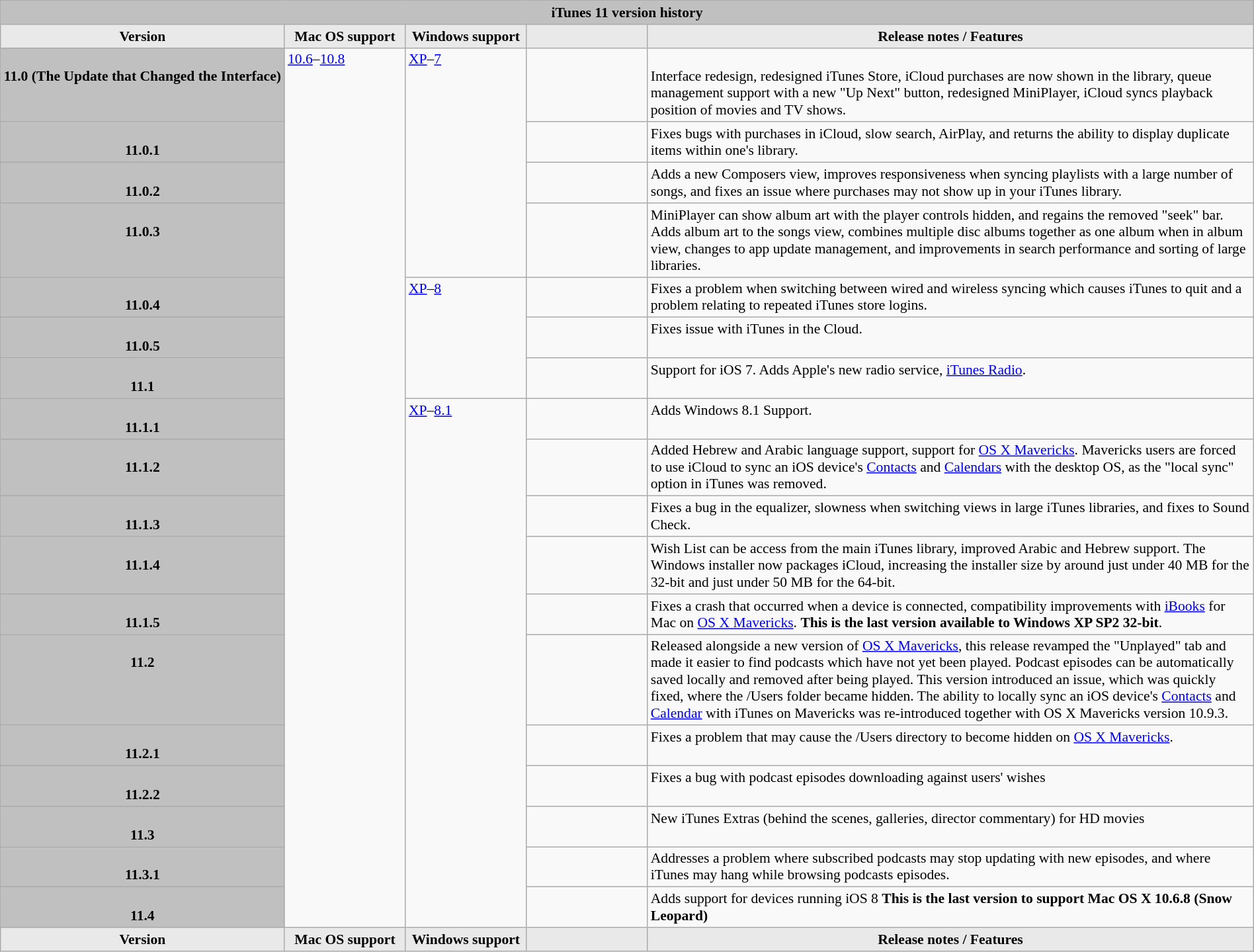<table class="wikitable collapsible uncollapsed" style="width:100%; font-size:90%;">
<tr>
<th style="background:silver; text-align:center;" colspan="5">iTunes 11 version history</th>
</tr>
<tr>
<th style="background:#e9e9e9; width:8em; text-align:center;">Version</th>
<th style="background:#e9e9e9; width:8em; text-align:center;">Mac OS support</th>
<th style="background:#e9e9e9; width:8em; text-align:center;">Windows support</th>
<th style="background:#e9e9e9; width:8em; text-align:center;"></th>
<th style="background:#e9e9e9; text-align:center;">Release notes / Features</th>
</tr>
<tr valign="top">
<th style="background:silver; white-space:nowrap;"><br>11.0 (The Update that Changed the Interface)</th>
<td rowspan=18><a href='#'>10.6</a>–<a href='#'>10.8</a></td>
<td rowspan=4><a href='#'>XP</a>–<a href='#'>7</a></td>
<td></td>
<td><br>Interface redesign, redesigned iTunes Store, iCloud purchases are now shown in the library, queue management support with a new "Up Next" button, redesigned MiniPlayer, iCloud syncs playback position of movies and TV shows.</td>
</tr>
<tr valign="top">
<th style="background:silver; white-space:nowrap;"><br>11.0.1</th>
<td></td>
<td>Fixes bugs with purchases in iCloud, slow search, AirPlay, and returns the ability to display duplicate items within one's library.</td>
</tr>
<tr valign="top">
<th style="background:silver; white-space:nowrap;"><br>11.0.2</th>
<td></td>
<td>Adds a new Composers view, improves responsiveness when syncing playlists with a large number of songs, and fixes an issue where purchases may not show up in your iTunes library.</td>
</tr>
<tr valign="top">
<th style="background:silver; white-space:nowrap;"><br>11.0.3</th>
<td></td>
<td>MiniPlayer can show album art with the player controls hidden, and regains the removed "seek" bar. Adds album art to the songs view, combines multiple disc albums together as one album when in album view, changes to app update management, and improvements in search performance and sorting of large libraries.</td>
</tr>
<tr valign="top">
<th style="background:silver; white-space:nowrap;"><br>11.0.4</th>
<td rowspan=3><a href='#'>XP</a>–<a href='#'>8</a></td>
<td></td>
<td>Fixes a problem when switching between wired and wireless syncing which causes iTunes to quit and a problem relating to repeated iTunes store logins.</td>
</tr>
<tr valign="top">
<th style="background:silver; white-space:nowrap;"><br>11.0.5</th>
<td></td>
<td>Fixes issue with iTunes in the Cloud.</td>
</tr>
<tr valign="top">
<th style="background:silver; white-space:nowrap;"><br>11.1</th>
<td></td>
<td>Support for iOS 7. Adds Apple's new radio service, <a href='#'>iTunes Radio</a>.</td>
</tr>
<tr valign="top">
<th style="background:silver" white-space:nowrap;"><br>11.1.1</th>
<td rowspan=11><a href='#'>XP</a>–<a href='#'>8.1</a></td>
<td></td>
<td>Adds Windows 8.1 Support.</td>
</tr>
<tr valign="top">
<th style="background:silver" white-space:nowrap;"><br>11.1.2</th>
<td></td>
<td>Added Hebrew and Arabic language support, support for <a href='#'>OS X Mavericks</a>. Mavericks users are forced to use iCloud to sync an iOS device's <a href='#'>Contacts</a> and <a href='#'>Calendars</a> with the desktop OS, as the "local sync" option in iTunes was removed.</td>
</tr>
<tr valign="top">
<th style="background:silver" white-space:nowrap;"><br>11.1.3</th>
<td></td>
<td>Fixes a bug in the equalizer, slowness when switching views in large iTunes libraries, and fixes to Sound Check.</td>
</tr>
<tr valign="top">
<th style="background:silver; white-space:nowrap;"><br>11.1.4</th>
<td></td>
<td>Wish List can be access from the main iTunes library, improved Arabic and Hebrew support. The Windows installer now packages iCloud, increasing the installer size by around just under 40 MB for the 32-bit and just under 50 MB for the 64-bit.</td>
</tr>
<tr valign="top">
<th style="background:silver; white-space:nowrap;"><br>11.1.5</th>
<td></td>
<td>Fixes a crash that occurred when a device is connected, compatibility improvements with <a href='#'>iBooks</a> for Mac on <a href='#'>OS X Mavericks</a>. <strong>This is the last version available to Windows XP SP2 32-bit</strong>.</td>
</tr>
<tr valign="top">
<th style="background:silver; white-space:nowrap;"><br>11.2</th>
<td></td>
<td>Released alongside a new version of <a href='#'>OS X Mavericks</a>, this release revamped the "Unplayed" tab and made it easier to find podcasts which have not yet been played. Podcast episodes can be automatically saved locally and removed after being played. This version introduced an issue, which was quickly fixed, where the /Users folder became hidden. The ability to locally sync an iOS device's <a href='#'>Contacts</a> and <a href='#'>Calendar</a> with iTunes on Mavericks was re-introduced together with OS X Mavericks version 10.9.3.</td>
</tr>
<tr valign="top">
<th style="background:silver" white-space:nowrap;"><br>11.2.1</th>
<td></td>
<td>Fixes a problem that may cause the /Users directory to become hidden on <a href='#'>OS X Mavericks</a>.</td>
</tr>
<tr valign="top">
<th style="background:silver" white-space:nowrap;"><br>11.2.2</th>
<td></td>
<td>Fixes a bug with podcast episodes downloading against users' wishes</td>
</tr>
<tr valign="top">
<th style="background:silver" white-space:nowrap;"><br>11.3</th>
<td></td>
<td>New iTunes Extras (behind the scenes, galleries, director commentary) for HD movies</td>
</tr>
<tr valign="top">
<th style="background:silver" white-space:nowrap;"><br>11.3.1</th>
<td></td>
<td>Addresses a problem where subscribed podcasts may stop updating with new episodes, and where iTunes may hang while browsing podcasts episodes.</td>
</tr>
<tr valign="top">
<th style="background:silver" white-space:nowrap;"><br>11.4</th>
<td></td>
<td>Adds support for devices running iOS 8  <strong>This is the last version to support Mac OS X 10.6.8 (Snow Leopard)</strong> </td>
</tr>
<tr class="sortbottom">
<th style="background:#e9e9e9; width:8em; text-align:center;">Version</th>
<th style="background:#e9e9e9; width:8em; text-align:center;">Mac OS support</th>
<th style="background:#e9e9e9; width:8em; text-align:center;">Windows support</th>
<th style="background:#e9e9e9; width:8em; text-align:center;"></th>
<th style="background:#e9e9e9; text-align:center;">Release notes / Features</th>
</tr>
</table>
